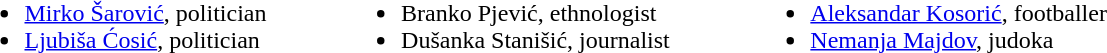<table style="width:65%; background:none;">
<tr>
<td valign="top"><br><ul><li><a href='#'>Mirko Šarović</a>, politician</li><li><a href='#'>Ljubiša Ćosić</a>, politician</li></ul></td>
<td><br><ul><li>Branko Pjević, ethnologist</li><li>Dušanka Stanišić, journalist</li></ul></td>
<td><br><ul><li><a href='#'>Aleksandar Kosorić</a>, footballer</li><li><a href='#'>Nemanja Majdov</a>, judoka</li></ul></td>
</tr>
</table>
